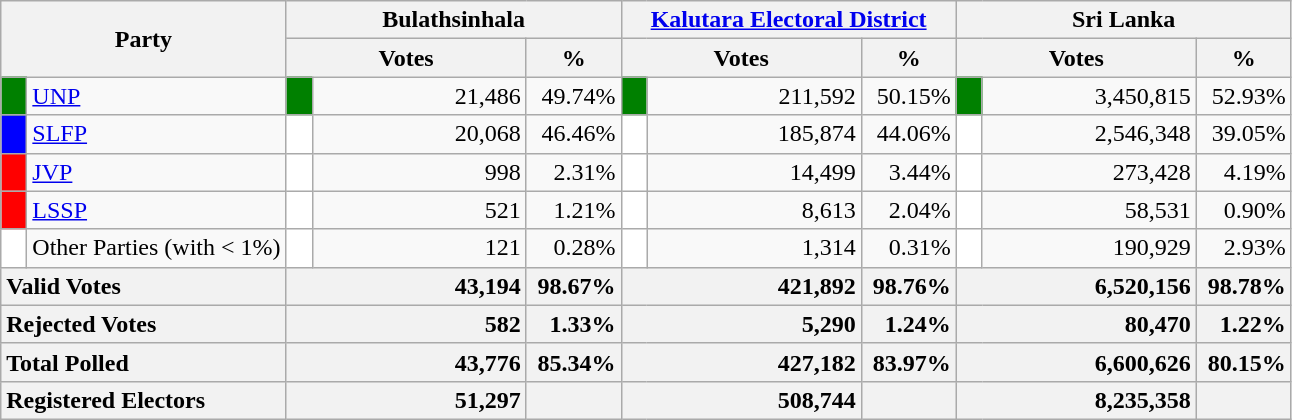<table class="wikitable">
<tr>
<th colspan="2" width="144px"rowspan="2">Party</th>
<th colspan="3" width="216px">Bulathsinhala</th>
<th colspan="3" width="216px"><a href='#'>Kalutara Electoral District</a></th>
<th colspan="3" width="216px">Sri Lanka</th>
</tr>
<tr>
<th colspan="2" width="144px">Votes</th>
<th>%</th>
<th colspan="2" width="144px">Votes</th>
<th>%</th>
<th colspan="2" width="144px">Votes</th>
<th>%</th>
</tr>
<tr>
<td style="background-color:green;" width="10px"></td>
<td style="text-align:left;"><a href='#'>UNP</a></td>
<td style="background-color:green;" width="10px"></td>
<td style="text-align:right;">21,486</td>
<td style="text-align:right;">49.74%</td>
<td style="background-color:green;" width="10px"></td>
<td style="text-align:right;">211,592</td>
<td style="text-align:right;">50.15%</td>
<td style="background-color:green;" width="10px"></td>
<td style="text-align:right;">3,450,815</td>
<td style="text-align:right;">52.93%</td>
</tr>
<tr>
<td style="background-color:blue;" width="10px"></td>
<td style="text-align:left;"><a href='#'>SLFP</a></td>
<td style="background-color:white;" width="10px"></td>
<td style="text-align:right;">20,068</td>
<td style="text-align:right;">46.46%</td>
<td style="background-color:white;" width="10px"></td>
<td style="text-align:right;">185,874</td>
<td style="text-align:right;">44.06%</td>
<td style="background-color:white;" width="10px"></td>
<td style="text-align:right;">2,546,348</td>
<td style="text-align:right;">39.05%</td>
</tr>
<tr>
<td style="background-color:red;" width="10px"></td>
<td style="text-align:left;"><a href='#'>JVP</a></td>
<td style="background-color:white;" width="10px"></td>
<td style="text-align:right;">998</td>
<td style="text-align:right;">2.31%</td>
<td style="background-color:white;" width="10px"></td>
<td style="text-align:right;">14,499</td>
<td style="text-align:right;">3.44%</td>
<td style="background-color:white;" width="10px"></td>
<td style="text-align:right;">273,428</td>
<td style="text-align:right;">4.19%</td>
</tr>
<tr>
<td style="background-color:red;" width="10px"></td>
<td style="text-align:left;"><a href='#'>LSSP</a></td>
<td style="background-color:white;" width="10px"></td>
<td style="text-align:right;">521</td>
<td style="text-align:right;">1.21%</td>
<td style="background-color:white;" width="10px"></td>
<td style="text-align:right;">8,613</td>
<td style="text-align:right;">2.04%</td>
<td style="background-color:white;" width="10px"></td>
<td style="text-align:right;">58,531</td>
<td style="text-align:right;">0.90%</td>
</tr>
<tr>
<td style="background-color:white;" width="10px"></td>
<td style="text-align:left;">Other Parties (with < 1%)</td>
<td style="background-color:white;" width="10px"></td>
<td style="text-align:right;">121</td>
<td style="text-align:right;">0.28%</td>
<td style="background-color:white;" width="10px"></td>
<td style="text-align:right;">1,314</td>
<td style="text-align:right;">0.31%</td>
<td style="background-color:white;" width="10px"></td>
<td style="text-align:right;">190,929</td>
<td style="text-align:right;">2.93%</td>
</tr>
<tr>
<th colspan="2" width="144px"style="text-align:left;">Valid Votes</th>
<th style="text-align:right;"colspan="2" width="144px">43,194</th>
<th style="text-align:right;">98.67%</th>
<th style="text-align:right;"colspan="2" width="144px">421,892</th>
<th style="text-align:right;">98.76%</th>
<th style="text-align:right;"colspan="2" width="144px">6,520,156</th>
<th style="text-align:right;">98.78%</th>
</tr>
<tr>
<th colspan="2" width="144px"style="text-align:left;">Rejected Votes</th>
<th style="text-align:right;"colspan="2" width="144px">582</th>
<th style="text-align:right;">1.33%</th>
<th style="text-align:right;"colspan="2" width="144px">5,290</th>
<th style="text-align:right;">1.24%</th>
<th style="text-align:right;"colspan="2" width="144px">80,470</th>
<th style="text-align:right;">1.22%</th>
</tr>
<tr>
<th colspan="2" width="144px"style="text-align:left;">Total Polled</th>
<th style="text-align:right;"colspan="2" width="144px">43,776</th>
<th style="text-align:right;">85.34%</th>
<th style="text-align:right;"colspan="2" width="144px">427,182</th>
<th style="text-align:right;">83.97%</th>
<th style="text-align:right;"colspan="2" width="144px">6,600,626</th>
<th style="text-align:right;">80.15%</th>
</tr>
<tr>
<th colspan="2" width="144px"style="text-align:left;">Registered Electors</th>
<th style="text-align:right;"colspan="2" width="144px">51,297</th>
<th></th>
<th style="text-align:right;"colspan="2" width="144px">508,744</th>
<th></th>
<th style="text-align:right;"colspan="2" width="144px">8,235,358</th>
<th></th>
</tr>
</table>
